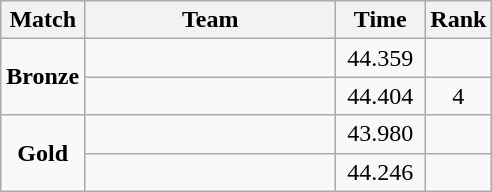<table class="wikitable sortable">
<tr>
<th>Match</th>
<th style="width:10em">Team</th>
<th>Time</th>
<th>Rank</th>
</tr>
<tr>
<td rowspan=2 align=center><strong>Bronze</strong></td>
<td></td>
<td> 44.359 </td>
<td align=center></td>
</tr>
<tr>
<td></td>
<td> 44.404</td>
<td align=center>4</td>
</tr>
<tr>
<td rowspan=2 align=center><strong>Gold</strong></td>
<td></td>
<td> 43.980</td>
<td align=center></td>
</tr>
<tr>
<td></td>
<td> 44.246</td>
<td align=center></td>
</tr>
</table>
